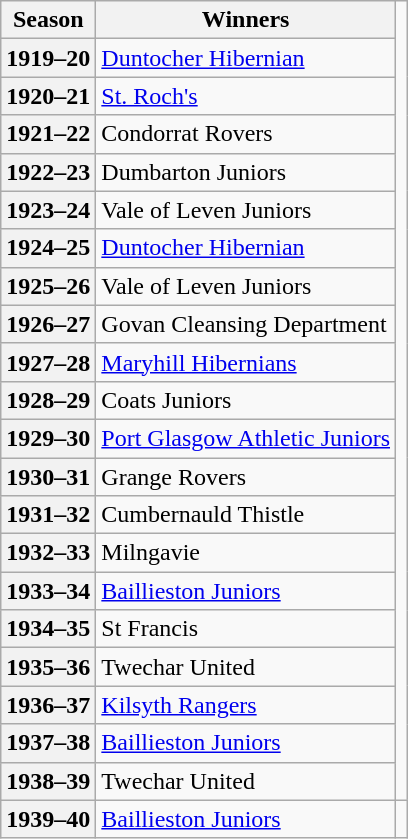<table class="wikitable">
<tr>
<th>Season</th>
<th>Winners</th>
</tr>
<tr>
<th>1919–20</th>
<td><a href='#'>Duntocher Hibernian</a></td>
</tr>
<tr>
<th>1920–21</th>
<td><a href='#'>St. Roch's</a></td>
</tr>
<tr>
<th>1921–22</th>
<td>Condorrat Rovers</td>
</tr>
<tr>
<th>1922–23</th>
<td>Dumbarton Juniors</td>
</tr>
<tr>
<th>1923–24</th>
<td>Vale of Leven Juniors</td>
</tr>
<tr>
<th>1924–25</th>
<td><a href='#'>Duntocher Hibernian</a></td>
</tr>
<tr>
<th>1925–26</th>
<td>Vale of Leven Juniors</td>
</tr>
<tr>
<th>1926–27</th>
<td>Govan Cleansing Department</td>
</tr>
<tr>
<th>1927–28</th>
<td><a href='#'>Maryhill Hibernians</a></td>
</tr>
<tr>
<th>1928–29</th>
<td>Coats Juniors</td>
</tr>
<tr>
<th>1929–30</th>
<td><a href='#'>Port Glasgow Athletic Juniors</a></td>
</tr>
<tr>
<th>1930–31</th>
<td>Grange Rovers</td>
</tr>
<tr>
<th>1931–32</th>
<td>Cumbernauld Thistle</td>
</tr>
<tr>
<th>1932–33</th>
<td>Milngavie</td>
</tr>
<tr>
<th>1933–34</th>
<td><a href='#'>Baillieston Juniors</a></td>
</tr>
<tr>
<th>1934–35</th>
<td>St Francis</td>
</tr>
<tr>
<th>1935–36</th>
<td>Twechar United</td>
</tr>
<tr>
<th>1936–37</th>
<td><a href='#'>Kilsyth Rangers</a></td>
</tr>
<tr>
<th>1937–38</th>
<td><a href='#'>Baillieston Juniors</a></td>
</tr>
<tr>
<th>1938–39</th>
<td>Twechar United</td>
</tr>
<tr>
<th>1939–40</th>
<td><a href='#'>Baillieston Juniors</a></td>
<td></td>
</tr>
</table>
